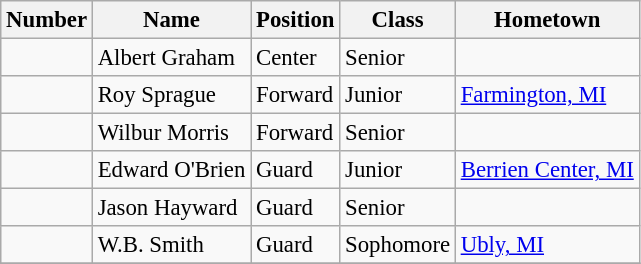<table class="wikitable" style="font-size: 95%;">
<tr>
<th>Number</th>
<th>Name</th>
<th>Position</th>
<th>Class</th>
<th>Hometown</th>
</tr>
<tr>
<td></td>
<td>Albert Graham</td>
<td>Center</td>
<td>Senior</td>
<td></td>
</tr>
<tr>
<td></td>
<td>Roy Sprague</td>
<td>Forward</td>
<td>Junior</td>
<td><a href='#'>Farmington, MI</a></td>
</tr>
<tr>
<td></td>
<td>Wilbur Morris</td>
<td>Forward</td>
<td>Senior</td>
<td></td>
</tr>
<tr>
<td></td>
<td>Edward O'Brien</td>
<td>Guard</td>
<td>Junior</td>
<td><a href='#'>Berrien Center, MI</a></td>
</tr>
<tr>
<td></td>
<td>Jason Hayward</td>
<td>Guard</td>
<td>Senior</td>
<td></td>
</tr>
<tr>
<td></td>
<td>W.B. Smith</td>
<td>Guard</td>
<td>Sophomore</td>
<td><a href='#'>Ubly, MI</a></td>
</tr>
<tr>
</tr>
</table>
